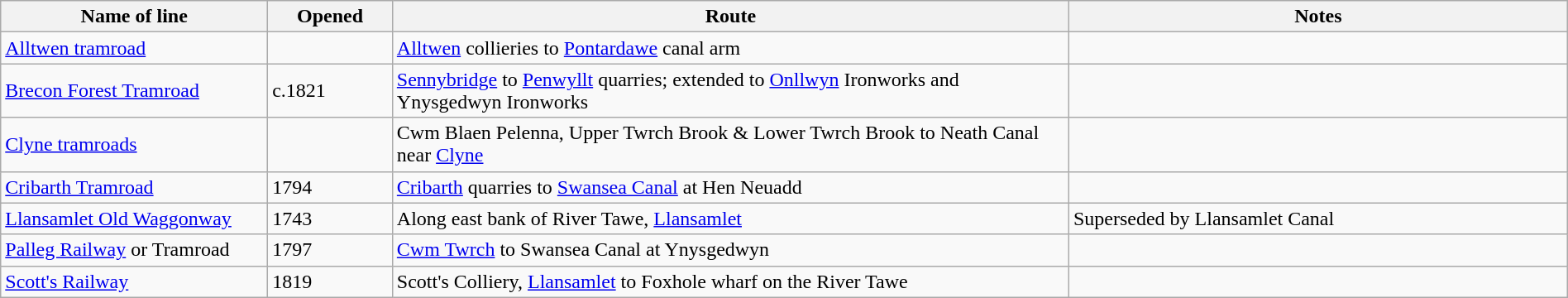<table class="wikitable" width="100%">
<tr>
<th width="15%">Name of line</th>
<th width="7%">Opened</th>
<th width="38%">Route</th>
<th width="28%">Notes</th>
</tr>
<tr>
<td><a href='#'>Alltwen tramroad</a></td>
<td> </td>
<td><a href='#'>Alltwen</a> collieries to <a href='#'>Pontardawe</a> canal arm</td>
<td> </td>
</tr>
<tr>
<td><a href='#'>Brecon Forest Tramroad</a></td>
<td>c.1821</td>
<td><a href='#'>Sennybridge</a> to <a href='#'>Penwyllt</a> quarries; extended to <a href='#'>Onllwyn</a> Ironworks and Ynysgedwyn Ironworks</td>
<td> </td>
</tr>
<tr>
<td><a href='#'>Clyne tramroads</a></td>
<td> </td>
<td>Cwm Blaen Pelenna, Upper Twrch Brook & Lower Twrch Brook to Neath Canal near <a href='#'>Clyne</a></td>
<td> </td>
</tr>
<tr>
<td><a href='#'>Cribarth Tramroad</a></td>
<td>1794</td>
<td><a href='#'>Cribarth</a> quarries to <a href='#'>Swansea Canal</a> at Hen Neuadd</td>
<td> </td>
</tr>
<tr>
<td><a href='#'>Llansamlet Old Waggonway</a></td>
<td>1743</td>
<td>Along east bank of River Tawe, <a href='#'>Llansamlet</a></td>
<td>Superseded by Llansamlet Canal</td>
</tr>
<tr>
<td><a href='#'>Palleg Railway</a> or Tramroad</td>
<td>1797</td>
<td><a href='#'>Cwm Twrch</a> to Swansea Canal at Ynysgedwyn</td>
<td> </td>
</tr>
<tr>
<td><a href='#'>Scott's Railway</a></td>
<td>1819</td>
<td>Scott's Colliery, <a href='#'>Llansamlet</a> to Foxhole wharf on the River Tawe</td>
<td> </td>
</tr>
</table>
